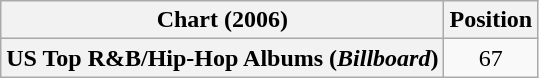<table class="wikitable sortable plainrowheaders">
<tr>
<th scope="col">Chart (2006)</th>
<th scope="col">Position</th>
</tr>
<tr>
<th scope="row">US Top R&B/Hip-Hop Albums (<em>Billboard</em>)</th>
<td style="text-align:center;">67</td>
</tr>
</table>
